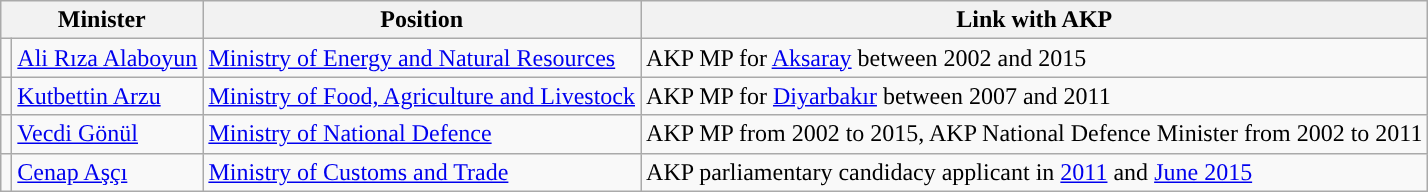<table class="wikitable">
<tr>
<th colspan="2">Minister</th>
<th>Position</th>
<th>Link with AKP</th>
</tr>
<tr>
<td style="background: "></td>
<td><a href='#'>Ali Rıza Alaboyun</a></td>
<td><a href='#'>Ministry of Energy and Natural Resources</a></td>
<td>AKP MP for <a href='#'>Aksaray</a> between 2002 and 2015</td>
</tr>
<tr>
<td style="background: "></td>
<td><a href='#'>Kutbettin Arzu</a></td>
<td><a href='#'>Ministry of Food, Agriculture and Livestock</a></td>
<td>AKP MP for <a href='#'>Diyarbakır</a> between 2007 and 2011</td>
</tr>
<tr>
<td style="background: "></td>
<td><a href='#'>Vecdi Gönül</a></td>
<td><a href='#'>Ministry of National Defence</a></td>
<td>AKP MP from 2002 to 2015, AKP National Defence Minister from 2002 to 2011</td>
</tr>
<tr>
<td style="background: "></td>
<td><a href='#'>Cenap Aşçı</a></td>
<td><a href='#'>Ministry of Customs and Trade</a></td>
<td>AKP parliamentary candidacy applicant in <a href='#'>2011</a> and <a href='#'>June 2015</a></td>
</tr>
</table>
